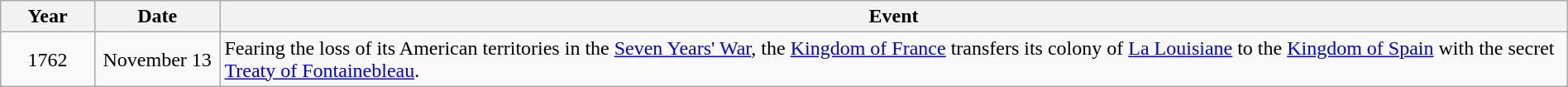<table class="wikitable" style="width:100%;">
<tr>
<th style="width:6%">Year</th>
<th style="width:8%">Date</th>
<th style="width:86%">Event</th>
</tr>
<tr>
<td align=center>1762</td>
<td align=center>November 13</td>
<td>Fearing the loss of its American territories in the <a href='#'>Seven Years' War</a>, the <a href='#'>Kingdom of France</a> transfers its colony of <a href='#'>La Louisiane</a> to the <a href='#'>Kingdom of Spain</a> with the secret <a href='#'>Treaty of Fontainebleau</a>.</td>
</tr>
</table>
